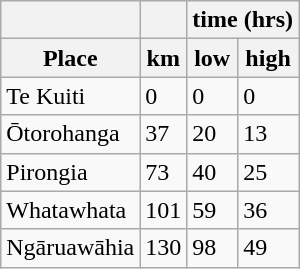<table class="wikitable">
<tr>
<th></th>
<th></th>
<th colspan="2">time (hrs)</th>
</tr>
<tr>
<th>Place</th>
<th>km</th>
<th>low</th>
<th>high</th>
</tr>
<tr>
<td>Te Kuiti</td>
<td>0</td>
<td>0</td>
<td>0</td>
</tr>
<tr>
<td>Ōtorohanga</td>
<td>37</td>
<td>20</td>
<td>13</td>
</tr>
<tr>
<td>Pirongia</td>
<td>73</td>
<td>40</td>
<td>25</td>
</tr>
<tr>
<td>Whatawhata</td>
<td>101</td>
<td>59</td>
<td>36</td>
</tr>
<tr>
<td>Ngāruawāhia</td>
<td>130</td>
<td>98</td>
<td>49</td>
</tr>
</table>
